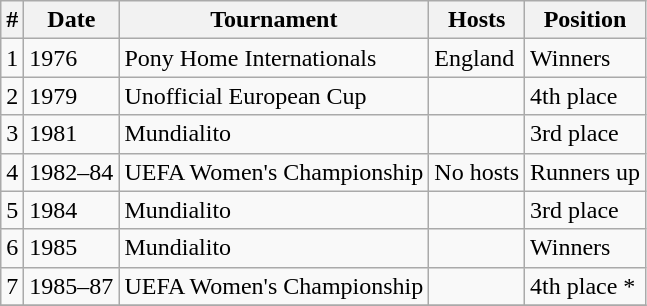<table class="wikitable">
<tr>
<th>#</th>
<th>Date</th>
<th>Tournament</th>
<th>Hosts</th>
<th>Position</th>
</tr>
<tr>
<td>1</td>
<td>1976</td>
<td>Pony Home Internationals</td>
<td> England</td>
<td>Winners</td>
</tr>
<tr>
<td>2</td>
<td>1979</td>
<td>Unofficial European Cup</td>
<td></td>
<td>4th place</td>
</tr>
<tr>
<td>3</td>
<td>1981</td>
<td>Mundialito</td>
<td></td>
<td>3rd place</td>
</tr>
<tr>
<td>4</td>
<td>1982–84</td>
<td>UEFA Women's Championship</td>
<td>No hosts</td>
<td>Runners up</td>
</tr>
<tr>
<td>5</td>
<td>1984</td>
<td>Mundialito</td>
<td></td>
<td>3rd place</td>
</tr>
<tr>
<td>6</td>
<td>1985</td>
<td>Mundialito</td>
<td></td>
<td>Winners</td>
</tr>
<tr>
<td>7</td>
<td>1985–87</td>
<td>UEFA Women's Championship</td>
<td></td>
<td>4th place *</td>
</tr>
<tr>
</tr>
</table>
